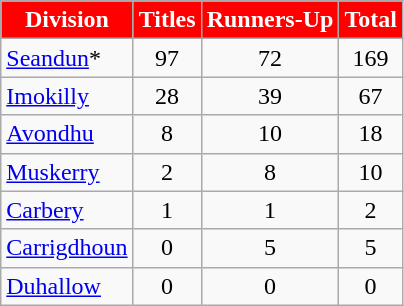<table class="wikitable sortable" style="text-align:center">
<tr>
<th style="background:red;color:white">Division</th>
<th style="background:red;color:white">Titles</th>
<th style="background:red;color:white">Runners-Up</th>
<th style="background:red;color:white">Total</th>
</tr>
<tr>
<td style="text-align:left"> <a href='#'>Seandun</a>*</td>
<td>97</td>
<td>72</td>
<td>169</td>
</tr>
<tr>
<td style="text-align:left"> <a href='#'>Imokilly</a></td>
<td>28</td>
<td>39</td>
<td>67</td>
</tr>
<tr>
<td style="text-align:left"> <a href='#'>Avondhu</a></td>
<td>8</td>
<td>10</td>
<td>18</td>
</tr>
<tr>
<td style="text-align:left"> <a href='#'>Muskerry</a></td>
<td>2</td>
<td>8</td>
<td>10</td>
</tr>
<tr>
<td style="text-align:left"> <a href='#'>Carbery</a></td>
<td>1</td>
<td>1</td>
<td>2</td>
</tr>
<tr>
<td style="text-align:left"> <a href='#'>Carrigdhoun</a></td>
<td>0</td>
<td>5</td>
<td>5</td>
</tr>
<tr>
<td style="text-align:left"> <a href='#'>Duhallow</a></td>
<td>0</td>
<td>0</td>
<td>0</td>
</tr>
</table>
